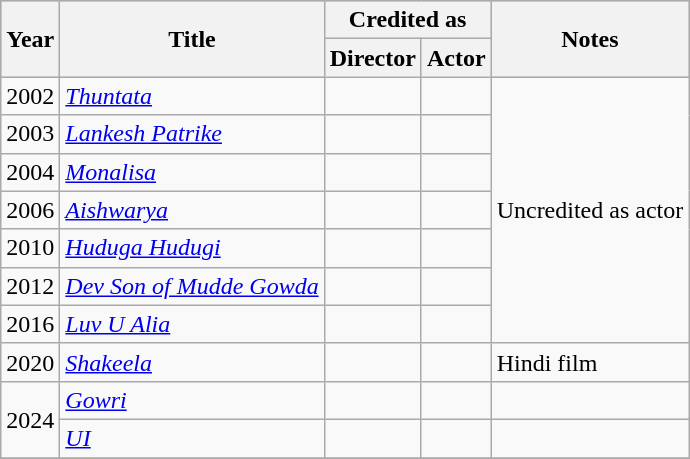<table class="wikitable">
<tr style="background:#B0C4DE; text-align:center;">
<th rowspan="2" scope="col">Year</th>
<th rowspan="2" scope="col">Title</th>
<th scope="col"  colspan="2">Credited as</th>
<th rowspan="2" class="unsortable" scope="col">Notes</th>
</tr>
<tr>
<th>Director</th>
<th>Actor</th>
</tr>
<tr>
<td>2002</td>
<td><em><a href='#'>Thuntata</a></em></td>
<td></td>
<td></td>
<td rowspan="7">Uncredited as actor</td>
</tr>
<tr>
<td>2003</td>
<td><em><a href='#'>Lankesh Patrike</a></em></td>
<td></td>
<td></td>
</tr>
<tr>
<td>2004</td>
<td><em><a href='#'>Monalisa</a></em></td>
<td></td>
<td></td>
</tr>
<tr>
<td>2006</td>
<td><em><a href='#'>Aishwarya</a></em></td>
<td></td>
<td></td>
</tr>
<tr>
<td>2010</td>
<td><em><a href='#'>Huduga Hudugi</a></em></td>
<td></td>
<td></td>
</tr>
<tr>
<td>2012</td>
<td><em><a href='#'>Dev Son of Mudde Gowda</a></em></td>
<td></td>
<td></td>
</tr>
<tr>
<td>2016</td>
<td><em><a href='#'>Luv U Alia</a></em></td>
<td></td>
<td></td>
</tr>
<tr>
<td>2020</td>
<td><em><a href='#'>Shakeela</a></em></td>
<td></td>
<td></td>
<td>Hindi film</td>
</tr>
<tr>
<td rowspan="2">2024</td>
<td><em><a href='#'>Gowri</a></em></td>
<td></td>
<td></td>
<td></td>
</tr>
<tr>
<td><em><a href='#'>UI</a></em></td>
<td></td>
<td></td>
<td></td>
</tr>
<tr>
</tr>
</table>
